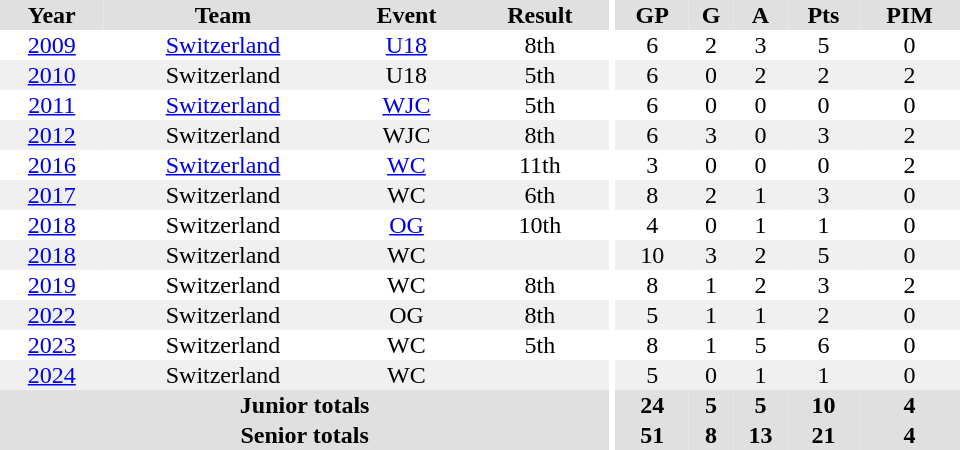<table border="0" cellpadding="1" cellspacing="0" ID="Table3" style="text-align:center; width:40em;">
<tr bgcolor="#e0e0e0">
<th>Year</th>
<th>Team</th>
<th>Event</th>
<th>Result</th>
<th rowspan="99" bgcolor="#ffffff"></th>
<th>GP</th>
<th>G</th>
<th>A</th>
<th>Pts</th>
<th>PIM</th>
</tr>
<tr>
<td><a href='#'>2009</a></td>
<td><a href='#'>Switzerland</a></td>
<td><a href='#'>U18</a></td>
<td>8th</td>
<td>6</td>
<td>2</td>
<td>3</td>
<td>5</td>
<td>0</td>
</tr>
<tr bgcolor="#f0f0f0">
<td><a href='#'>2010</a></td>
<td>Switzerland</td>
<td>U18</td>
<td>5th</td>
<td>6</td>
<td>0</td>
<td>2</td>
<td>2</td>
<td>2</td>
</tr>
<tr>
<td><a href='#'>2011</a></td>
<td><a href='#'>Switzerland</a></td>
<td><a href='#'>WJC</a></td>
<td>5th</td>
<td>6</td>
<td>0</td>
<td>0</td>
<td>0</td>
<td>0</td>
</tr>
<tr bgcolor="#f0f0f0">
<td><a href='#'>2012</a></td>
<td>Switzerland</td>
<td>WJC</td>
<td>8th</td>
<td>6</td>
<td>3</td>
<td>0</td>
<td>3</td>
<td>2</td>
</tr>
<tr>
<td><a href='#'>2016</a></td>
<td><a href='#'>Switzerland</a></td>
<td><a href='#'>WC</a></td>
<td>11th</td>
<td>3</td>
<td>0</td>
<td>0</td>
<td>0</td>
<td>2</td>
</tr>
<tr bgcolor="#f0f0f0">
<td><a href='#'>2017</a></td>
<td>Switzerland</td>
<td>WC</td>
<td>6th</td>
<td>8</td>
<td>2</td>
<td>1</td>
<td>3</td>
<td>0</td>
</tr>
<tr>
<td><a href='#'>2018</a></td>
<td>Switzerland</td>
<td><a href='#'>OG</a></td>
<td>10th</td>
<td>4</td>
<td>0</td>
<td>1</td>
<td>1</td>
<td>0</td>
</tr>
<tr bgcolor="#f0f0f0">
<td><a href='#'>2018</a></td>
<td>Switzerland</td>
<td>WC</td>
<td></td>
<td>10</td>
<td>3</td>
<td>2</td>
<td>5</td>
<td>0</td>
</tr>
<tr>
<td><a href='#'>2019</a></td>
<td>Switzerland</td>
<td>WC</td>
<td>8th</td>
<td>8</td>
<td>1</td>
<td>2</td>
<td>3</td>
<td>2</td>
</tr>
<tr bgcolor="#f0f0f0">
<td><a href='#'>2022</a></td>
<td>Switzerland</td>
<td>OG</td>
<td>8th</td>
<td>5</td>
<td>1</td>
<td>1</td>
<td>2</td>
<td>0</td>
</tr>
<tr>
<td><a href='#'>2023</a></td>
<td>Switzerland</td>
<td>WC</td>
<td>5th</td>
<td>8</td>
<td>1</td>
<td>5</td>
<td>6</td>
<td>0</td>
</tr>
<tr bgcolor="#f0f0f0">
<td><a href='#'>2024</a></td>
<td>Switzerland</td>
<td>WC</td>
<td></td>
<td>5</td>
<td>0</td>
<td>1</td>
<td>1</td>
<td>0</td>
</tr>
<tr bgcolor="#e0e0e0">
<th colspan="4">Junior totals</th>
<th>24</th>
<th>5</th>
<th>5</th>
<th>10</th>
<th>4</th>
</tr>
<tr bgcolor="#e0e0e0">
<th colspan="4">Senior totals</th>
<th>51</th>
<th>8</th>
<th>13</th>
<th>21</th>
<th>4</th>
</tr>
</table>
